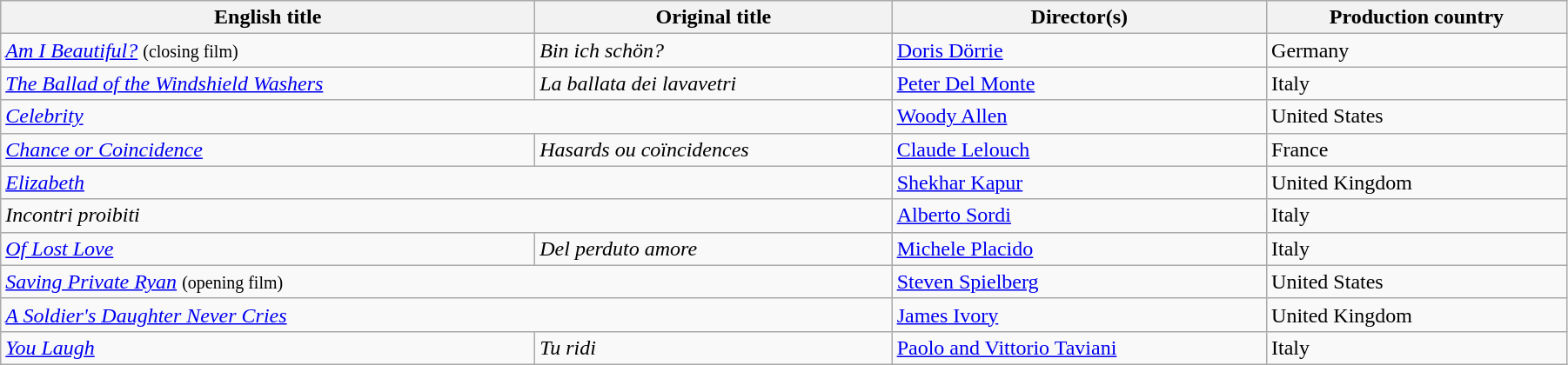<table class="wikitable" width="95%">
<tr>
<th>English title</th>
<th>Original title</th>
<th>Director(s)</th>
<th>Production country</th>
</tr>
<tr>
<td><em><a href='#'>Am I Beautiful?</a></em> <small>(closing film)</small></td>
<td><em>Bin ich schön?</em></td>
<td><a href='#'>Doris Dörrie</a></td>
<td>Germany</td>
</tr>
<tr>
<td><em><a href='#'>The Ballad of the Windshield Washers</a></em></td>
<td><em>La ballata dei lavavetri</em></td>
<td><a href='#'>Peter Del Monte</a></td>
<td>Italy</td>
</tr>
<tr>
<td colspan="2"><em><a href='#'>Celebrity</a></em></td>
<td><a href='#'>Woody Allen</a></td>
<td>United States</td>
</tr>
<tr>
<td><em><a href='#'>Chance or Coincidence</a> </em></td>
<td><em>Hasards ou coïncidences</em></td>
<td><a href='#'>Claude Lelouch</a></td>
<td>France</td>
</tr>
<tr>
<td colspan="2"><em><a href='#'>Elizabeth</a></em></td>
<td><a href='#'>Shekhar Kapur</a></td>
<td>United Kingdom</td>
</tr>
<tr>
<td colspan="2"><em> Incontri proibiti</em></td>
<td><a href='#'>Alberto Sordi</a></td>
<td>Italy</td>
</tr>
<tr>
<td><em><a href='#'>Of Lost Love</a></em></td>
<td><em>Del perduto amore</em></td>
<td><a href='#'>Michele Placido</a></td>
<td>Italy</td>
</tr>
<tr>
<td colspan="2"><em><a href='#'>Saving Private Ryan</a></em> <small>(opening film)</small></td>
<td><a href='#'>Steven Spielberg</a></td>
<td>United States</td>
</tr>
<tr>
<td colspan="2"><em><a href='#'>A Soldier's Daughter Never Cries</a></em></td>
<td><a href='#'>James Ivory</a></td>
<td>United Kingdom</td>
</tr>
<tr>
<td><em><a href='#'>You Laugh</a></em></td>
<td><em>Tu ridi</em></td>
<td><a href='#'>Paolo and Vittorio Taviani</a></td>
<td>Italy</td>
</tr>
</table>
